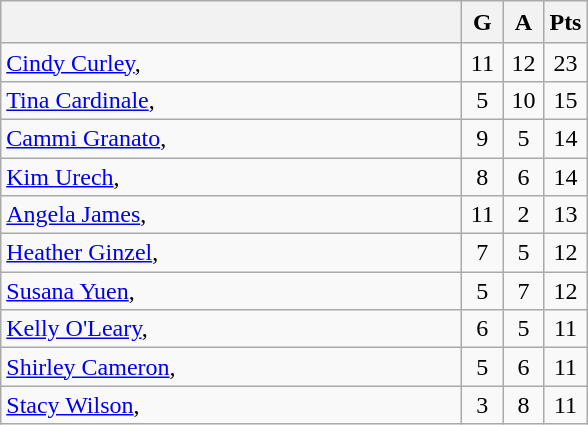<table class="wikitable">
<tr>
<th bgcolor="#efefef" width="300">　</th>
<th bgcolor="#efefef" width="20">G</th>
<th bgcolor="#efefef" width="20">A</th>
<th bgcolor="#efefef" width="20">Pts</th>
</tr>
<tr align=center>
<td align=left><a href='#'>Cindy Curley</a>, </td>
<td>11</td>
<td>12</td>
<td>23</td>
</tr>
<tr align=center>
<td align=left><a href='#'>Tina Cardinale</a>, </td>
<td>5</td>
<td>10</td>
<td>15</td>
</tr>
<tr align=center>
<td align=left><a href='#'>Cammi Granato</a>, </td>
<td>9</td>
<td>5</td>
<td>14</td>
</tr>
<tr align=center>
<td align=left><a href='#'>Kim Urech</a>, </td>
<td>8</td>
<td>6</td>
<td>14</td>
</tr>
<tr align=center>
<td align=left><a href='#'>Angela James</a>, </td>
<td>11</td>
<td>2</td>
<td>13</td>
</tr>
<tr align=center>
<td align=left><a href='#'>Heather Ginzel</a>, </td>
<td>7</td>
<td>5</td>
<td>12</td>
</tr>
<tr align=center>
<td align=left><a href='#'>Susana Yuen</a>, </td>
<td>5</td>
<td>7</td>
<td>12</td>
</tr>
<tr align=center>
<td align=left><a href='#'>Kelly O'Leary</a>, </td>
<td>6</td>
<td>5</td>
<td>11</td>
</tr>
<tr align=center>
<td align=left><a href='#'>Shirley Cameron</a>, </td>
<td>5</td>
<td>6</td>
<td>11</td>
</tr>
<tr align=center>
<td align=left><a href='#'>Stacy Wilson</a>, </td>
<td>3</td>
<td>8</td>
<td>11</td>
</tr>
</table>
